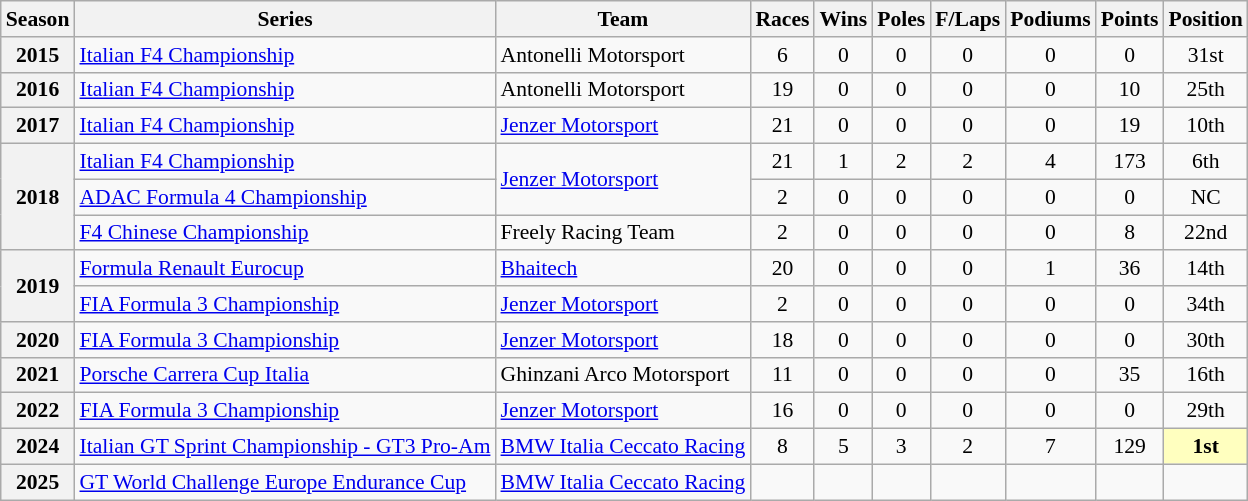<table class="wikitable" style="font-size: 90%; text-align:center">
<tr>
<th>Season</th>
<th>Series</th>
<th>Team</th>
<th>Races</th>
<th>Wins</th>
<th>Poles</th>
<th>F/Laps</th>
<th>Podiums</th>
<th>Points</th>
<th>Position</th>
</tr>
<tr>
<th>2015</th>
<td align=left><a href='#'>Italian F4 Championship</a></td>
<td align="left">Antonelli Motorsport</td>
<td>6</td>
<td>0</td>
<td>0</td>
<td>0</td>
<td>0</td>
<td>0</td>
<td>31st</td>
</tr>
<tr>
<th>2016</th>
<td align=left><a href='#'>Italian F4 Championship</a></td>
<td align=left>Antonelli Motorsport</td>
<td>19</td>
<td>0</td>
<td>0</td>
<td>0</td>
<td>0</td>
<td>10</td>
<td>25th</td>
</tr>
<tr>
<th>2017</th>
<td align=left><a href='#'>Italian F4 Championship</a></td>
<td align=left><a href='#'>Jenzer Motorsport</a></td>
<td>21</td>
<td>0</td>
<td>0</td>
<td>0</td>
<td>0</td>
<td>19</td>
<td>10th</td>
</tr>
<tr>
<th rowspan="3">2018</th>
<td align=left><a href='#'>Italian F4 Championship</a></td>
<td align=left rowspan=2><a href='#'>Jenzer Motorsport</a></td>
<td>21</td>
<td>1</td>
<td>2</td>
<td>2</td>
<td>4</td>
<td>173</td>
<td>6th</td>
</tr>
<tr>
<td align=left><a href='#'>ADAC Formula 4 Championship</a></td>
<td>2</td>
<td>0</td>
<td>0</td>
<td>0</td>
<td>0</td>
<td>0</td>
<td>NC</td>
</tr>
<tr>
<td align=left><a href='#'>F4 Chinese Championship</a></td>
<td align=left>Freely Racing Team</td>
<td>2</td>
<td>0</td>
<td>0</td>
<td>0</td>
<td>0</td>
<td>8</td>
<td>22nd</td>
</tr>
<tr>
<th rowspan=2>2019</th>
<td align=left><a href='#'>Formula Renault Eurocup</a></td>
<td align=left><a href='#'>Bhaitech</a></td>
<td>20</td>
<td>0</td>
<td>0</td>
<td>0</td>
<td>1</td>
<td>36</td>
<td>14th</td>
</tr>
<tr>
<td align=left><a href='#'>FIA Formula 3 Championship</a></td>
<td align=left><a href='#'>Jenzer Motorsport</a></td>
<td>2</td>
<td>0</td>
<td>0</td>
<td>0</td>
<td>0</td>
<td>0</td>
<td>34th</td>
</tr>
<tr>
<th>2020</th>
<td align=left><a href='#'>FIA Formula 3 Championship</a></td>
<td align=left><a href='#'>Jenzer Motorsport</a></td>
<td>18</td>
<td>0</td>
<td>0</td>
<td>0</td>
<td>0</td>
<td>0</td>
<td>30th</td>
</tr>
<tr>
<th>2021</th>
<td align=left><a href='#'>Porsche Carrera Cup Italia</a></td>
<td align=left>Ghinzani Arco Motorsport</td>
<td>11</td>
<td>0</td>
<td>0</td>
<td>0</td>
<td>0</td>
<td>35</td>
<td>16th</td>
</tr>
<tr>
<th>2022</th>
<td align=left><a href='#'>FIA Formula 3 Championship</a></td>
<td align=left><a href='#'>Jenzer Motorsport</a></td>
<td>16</td>
<td>0</td>
<td>0</td>
<td>0</td>
<td>0</td>
<td>0</td>
<td>29th</td>
</tr>
<tr>
<th>2024</th>
<td align=left><a href='#'>Italian GT Sprint Championship - GT3 Pro-Am</a></td>
<td align=left><a href='#'>BMW Italia Ceccato Racing</a></td>
<td>8</td>
<td>5</td>
<td>3</td>
<td>2</td>
<td>7</td>
<td>129</td>
<td style="background:#FFFFBF;"><strong>1st</strong></td>
</tr>
<tr>
<th>2025</th>
<td align=left><a href='#'>GT World Challenge Europe Endurance Cup</a></td>
<td align=left><a href='#'>BMW Italia Ceccato Racing</a></td>
<td></td>
<td></td>
<td></td>
<td></td>
<td></td>
<td></td>
<td></td>
</tr>
</table>
